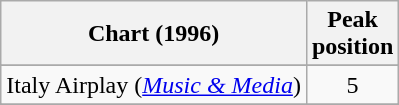<table class="wikitable sortable">
<tr>
<th>Chart (1996)</th>
<th>Peak<br>position</th>
</tr>
<tr>
</tr>
<tr>
<td>Italy Airplay (<em><a href='#'>Music & Media</a></em>)</td>
<td align="center">5</td>
</tr>
<tr>
</tr>
<tr>
</tr>
<tr>
</tr>
<tr>
</tr>
</table>
